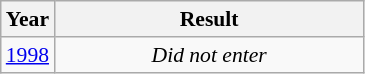<table class="wikitable" style="text-align: center; font-size:90%">
<tr>
<th>Year</th>
<th style="width:200px">Result</th>
</tr>
<tr>
<td> <a href='#'>1998</a></td>
<td><em>Did not enter</em></td>
</tr>
</table>
